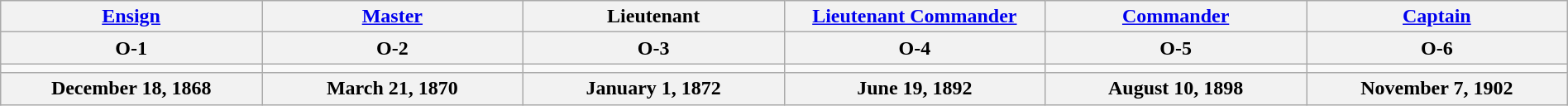<table class="wikitable" style="margin:auto; width:100%;">
<tr>
<th><a href='#'>Ensign</a></th>
<th><a href='#'>Master</a></th>
<th>Lieutenant</th>
<th><a href='#'>Lieutenant Commander</a></th>
<th><a href='#'>Commander</a></th>
<th><a href='#'>Captain</a></th>
</tr>
<tr>
<th>O-1</th>
<th>O-2</th>
<th>O-3</th>
<th>O-4</th>
<th>O-5</th>
<th>O-6</th>
</tr>
<tr>
<td style="text-align:center; width:16%;"></td>
<td style="text-align:center; width:16%;"></td>
<td style="text-align:center; width:16%;"></td>
<td style="text-align:center; width:16%;"></td>
<td style="text-align:center; width:16%;"></td>
<td style="text-align:center; width:16%;"></td>
</tr>
<tr>
<th>December 18, 1868</th>
<th>March 21, 1870</th>
<th>January 1, 1872</th>
<th>June 19, 1892</th>
<th>August 10, 1898</th>
<th>November 7, 1902</th>
</tr>
</table>
